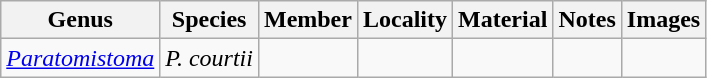<table class="wikitable">
<tr>
<th>Genus</th>
<th>Species</th>
<th>Member</th>
<th>Locality</th>
<th>Material</th>
<th>Notes</th>
<th>Images</th>
</tr>
<tr>
<td><em><a href='#'>Paratomistoma</a></em></td>
<td><em>P. courtii</em></td>
<td></td>
<td></td>
<td></td>
<td></td>
<td></td>
</tr>
</table>
